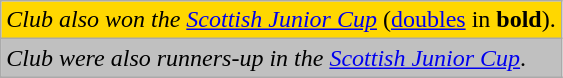<table class="wikitable" style="text-align: left;">
<tr>
<td bgcolor=gold><em>Club also won the <a href='#'>Scottish Junior Cup</a></em> (<a href='#'>doubles</a> in <strong>bold</strong>).</td>
</tr>
<tr>
<td bgcolor=silver><em>Club were also runners-up in the <a href='#'>Scottish Junior Cup</a></em>.</td>
</tr>
<tr>
</tr>
</table>
